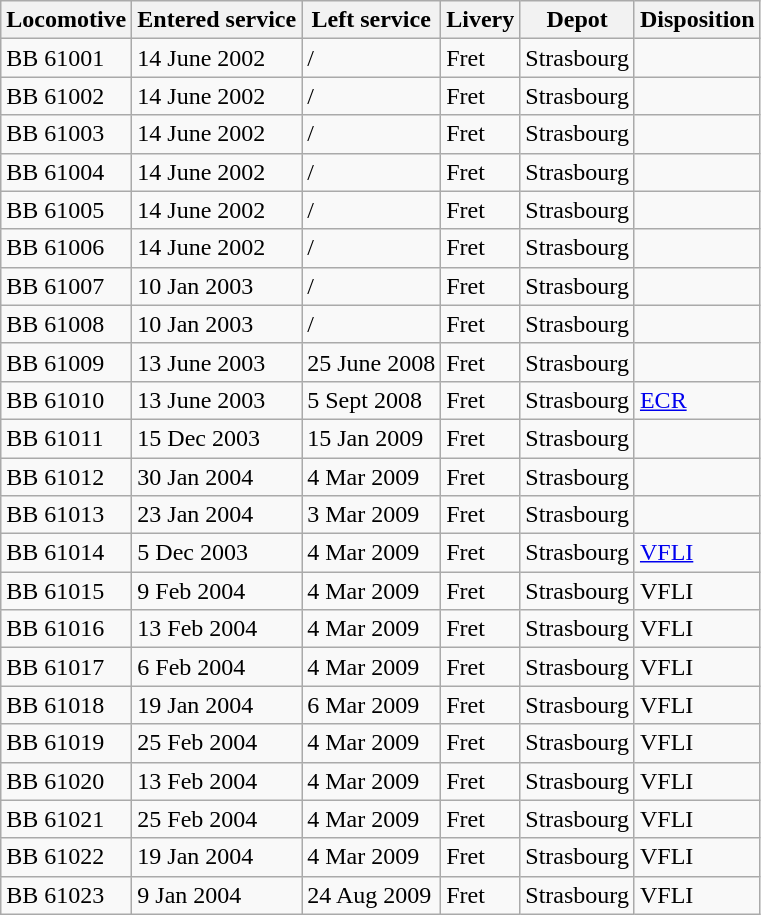<table class="wikitable sortable">
<tr>
<th scope=col>Locomotive</th>
<th scope=col>Entered service</th>
<th scope=col>Left service</th>
<th scope=col>Livery</th>
<th scope=col>Depot</th>
<th scope=col>Disposition</th>
</tr>
<tr>
<td>BB 61001</td>
<td>14 June 2002</td>
<td>/</td>
<td>Fret</td>
<td>Strasbourg</td>
<td></td>
</tr>
<tr>
<td>BB 61002</td>
<td>14 June 2002</td>
<td>/</td>
<td>Fret</td>
<td>Strasbourg</td>
<td></td>
</tr>
<tr>
<td>BB 61003</td>
<td>14 June 2002</td>
<td>/</td>
<td>Fret</td>
<td>Strasbourg</td>
<td></td>
</tr>
<tr>
<td>BB 61004</td>
<td>14 June 2002</td>
<td>/</td>
<td>Fret</td>
<td>Strasbourg</td>
<td></td>
</tr>
<tr>
<td>BB 61005</td>
<td>14 June 2002</td>
<td>/</td>
<td>Fret</td>
<td>Strasbourg</td>
<td></td>
</tr>
<tr>
<td>BB 61006</td>
<td>14 June 2002</td>
<td>/</td>
<td>Fret</td>
<td>Strasbourg</td>
<td></td>
</tr>
<tr>
<td>BB 61007</td>
<td>10 Jan 2003</td>
<td>/</td>
<td>Fret</td>
<td>Strasbourg</td>
<td></td>
</tr>
<tr>
<td>BB 61008</td>
<td>10 Jan 2003</td>
<td>/</td>
<td>Fret</td>
<td>Strasbourg</td>
<td></td>
</tr>
<tr>
<td>BB 61009</td>
<td>13 June 2003</td>
<td>25 June 2008</td>
<td>Fret</td>
<td>Strasbourg</td>
<td></td>
</tr>
<tr>
<td>BB 61010</td>
<td>13 June 2003</td>
<td>5 Sept 2008</td>
<td>Fret</td>
<td>Strasbourg</td>
<td><a href='#'>ECR</a></td>
</tr>
<tr>
<td>BB 61011</td>
<td>15 Dec 2003</td>
<td>15 Jan 2009</td>
<td>Fret</td>
<td>Strasbourg</td>
<td></td>
</tr>
<tr>
<td>BB 61012</td>
<td>30 Jan 2004</td>
<td>4 Mar 2009</td>
<td>Fret</td>
<td>Strasbourg</td>
<td></td>
</tr>
<tr>
<td>BB 61013</td>
<td>23 Jan 2004</td>
<td>3 Mar 2009</td>
<td>Fret</td>
<td>Strasbourg</td>
<td></td>
</tr>
<tr>
<td>BB 61014</td>
<td>5 Dec 2003</td>
<td>4 Mar 2009</td>
<td>Fret</td>
<td>Strasbourg</td>
<td><a href='#'>VFLI</a></td>
</tr>
<tr>
<td>BB 61015</td>
<td>9 Feb 2004</td>
<td>4 Mar 2009</td>
<td>Fret</td>
<td>Strasbourg</td>
<td>VFLI</td>
</tr>
<tr>
<td>BB 61016</td>
<td>13 Feb 2004</td>
<td>4 Mar 2009</td>
<td>Fret</td>
<td>Strasbourg</td>
<td>VFLI</td>
</tr>
<tr>
<td>BB 61017</td>
<td>6 Feb 2004</td>
<td>4 Mar 2009</td>
<td>Fret</td>
<td>Strasbourg</td>
<td>VFLI</td>
</tr>
<tr>
<td>BB 61018</td>
<td>19 Jan 2004</td>
<td>6 Mar 2009</td>
<td>Fret</td>
<td>Strasbourg</td>
<td>VFLI</td>
</tr>
<tr>
<td>BB 61019</td>
<td>25 Feb 2004</td>
<td>4 Mar 2009</td>
<td>Fret</td>
<td>Strasbourg</td>
<td>VFLI</td>
</tr>
<tr>
<td>BB 61020</td>
<td>13 Feb 2004</td>
<td>4 Mar 2009</td>
<td>Fret</td>
<td>Strasbourg</td>
<td>VFLI</td>
</tr>
<tr>
<td>BB 61021</td>
<td>25 Feb 2004</td>
<td>4 Mar 2009</td>
<td>Fret</td>
<td>Strasbourg</td>
<td>VFLI</td>
</tr>
<tr>
<td>BB 61022</td>
<td>19 Jan 2004</td>
<td>4 Mar 2009</td>
<td>Fret</td>
<td>Strasbourg</td>
<td>VFLI</td>
</tr>
<tr>
<td>BB 61023</td>
<td>9 Jan 2004</td>
<td>24 Aug 2009</td>
<td>Fret</td>
<td>Strasbourg</td>
<td>VFLI</td>
</tr>
</table>
